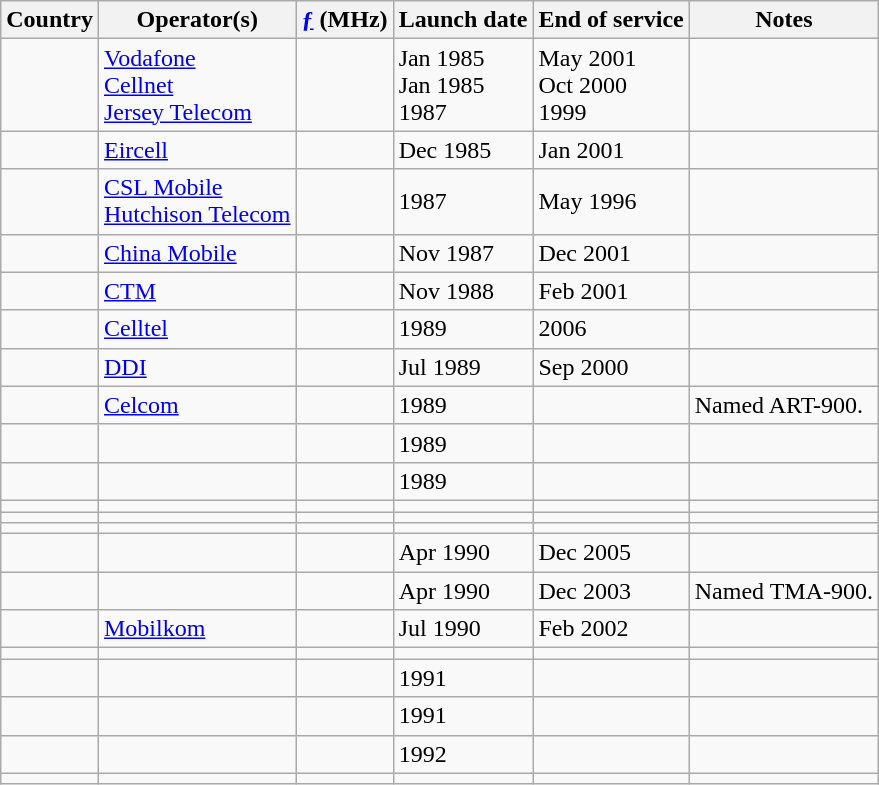<table class="wikitable">
<tr>
<th>Country</th>
<th>Operator(s)</th>
<th><a href='#'>ƒ</a> (MHz)</th>
<th>Launch date</th>
<th>End of service</th>
<th>Notes</th>
</tr>
<tr>
<td> <br> <br><br></td>
<td><a href='#'>Vodafone</a><br><a href='#'>Cellnet</a><br> 
<a href='#'>Jersey Telecom</a></td>
<td></td>
<td>Jan 1985<br>Jan 1985<br> 
1987</td>
<td>May 2001<br>Oct 2000 <br>
1999</td>
<td></td>
</tr>
<tr>
<td></td>
<td><a href='#'>Eircell</a></td>
<td></td>
<td>Dec 1985</td>
<td>Jan 2001</td>
<td></td>
</tr>
<tr>
<td></td>
<td><a href='#'>CSL Mobile</a><br><a href='#'>Hutchison Telecom</a></td>
<td></td>
<td>1987</td>
<td>May 1996</td>
<td></td>
</tr>
<tr>
<td></td>
<td><a href='#'>China Mobile</a></td>
<td></td>
<td>Nov 1987</td>
<td>Dec 2001</td>
<td></td>
</tr>
<tr>
<td></td>
<td><a href='#'>CTM</a></td>
<td></td>
<td>Nov 1988</td>
<td>Feb 2001</td>
<td></td>
</tr>
<tr>
<td></td>
<td><a href='#'>Celltel</a></td>
<td></td>
<td>1989</td>
<td>2006</td>
<td></td>
</tr>
<tr>
<td></td>
<td><a href='#'>DDI</a></td>
<td></td>
<td>Jul 1989</td>
<td>Sep 2000</td>
<td></td>
</tr>
<tr>
<td></td>
<td><a href='#'>Celcom</a></td>
<td></td>
<td>1989</td>
<td></td>
<td>Named ART-900.</td>
</tr>
<tr>
<td></td>
<td></td>
<td></td>
<td>1989</td>
<td></td>
<td></td>
</tr>
<tr>
<td></td>
<td></td>
<td></td>
<td>1989</td>
<td></td>
<td></td>
</tr>
<tr>
<td></td>
<td></td>
<td></td>
<td></td>
<td></td>
<td></td>
</tr>
<tr>
<td></td>
<td></td>
<td></td>
<td></td>
<td></td>
<td></td>
</tr>
<tr>
<td></td>
<td></td>
<td></td>
<td></td>
<td></td>
<td></td>
</tr>
<tr>
<td></td>
<td></td>
<td></td>
<td>Apr 1990</td>
<td>Dec 2005</td>
<td></td>
</tr>
<tr>
<td></td>
<td></td>
<td></td>
<td>Apr 1990</td>
<td>Dec 2003</td>
<td>Named TMA-900.</td>
</tr>
<tr>
<td></td>
<td><a href='#'>Mobilkom</a></td>
<td></td>
<td>Jul 1990</td>
<td>Feb 2002</td>
<td></td>
</tr>
<tr>
<td></td>
<td></td>
<td></td>
<td></td>
<td></td>
<td></td>
</tr>
<tr>
<td></td>
<td></td>
<td></td>
<td>1991</td>
<td></td>
<td></td>
</tr>
<tr>
<td></td>
<td></td>
<td></td>
<td>1991</td>
<td></td>
<td></td>
</tr>
<tr>
<td></td>
<td></td>
<td></td>
<td>1992</td>
<td></td>
<td></td>
</tr>
<tr>
<td></td>
<td></td>
<td></td>
<td></td>
<td></td>
<td></td>
</tr>
</table>
